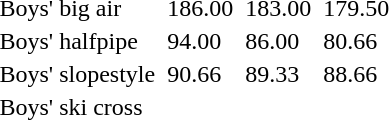<table>
<tr>
<td>Boys' big air<br></td>
<td></td>
<td>186.00</td>
<td></td>
<td>183.00</td>
<td></td>
<td>179.50</td>
</tr>
<tr>
<td>Boys' halfpipe<br></td>
<td></td>
<td>94.00</td>
<td></td>
<td>86.00</td>
<td></td>
<td>80.66</td>
</tr>
<tr>
<td>Boys' slopestyle<br></td>
<td></td>
<td>90.66</td>
<td></td>
<td>89.33</td>
<td></td>
<td>88.66</td>
</tr>
<tr>
<td>Boys' ski cross<br></td>
<td colspan=2></td>
<td colspan=2></td>
<td colspan=2></td>
</tr>
</table>
